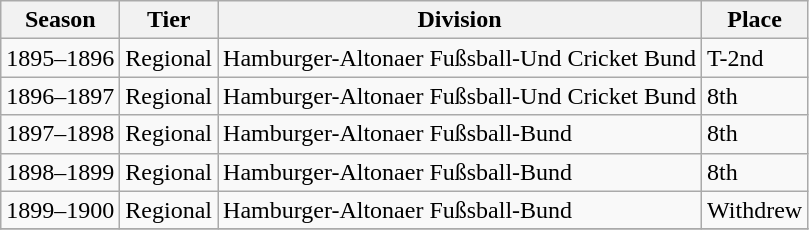<table class="wikitable">
<tr>
<th>Season</th>
<th>Tier</th>
<th>Division</th>
<th>Place</th>
</tr>
<tr>
<td>1895–1896</td>
<td>Regional</td>
<td>Hamburger-Altonaer Fußsball-Und Cricket Bund</td>
<td>T-2nd</td>
</tr>
<tr>
<td>1896–1897</td>
<td>Regional</td>
<td>Hamburger-Altonaer Fußsball-Und Cricket Bund</td>
<td>8th</td>
</tr>
<tr>
<td>1897–1898</td>
<td>Regional</td>
<td>Hamburger-Altonaer Fußsball-Bund</td>
<td>8th</td>
</tr>
<tr>
<td>1898–1899</td>
<td>Regional</td>
<td>Hamburger-Altonaer Fußsball-Bund</td>
<td>8th</td>
</tr>
<tr>
<td>1899–1900</td>
<td>Regional</td>
<td>Hamburger-Altonaer Fußsball-Bund</td>
<td>Withdrew</td>
</tr>
<tr>
</tr>
</table>
